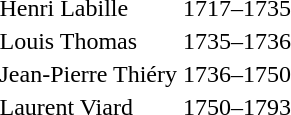<table>
<tr>
<td>Henri Labille</td>
<td>1717–1735</td>
</tr>
<tr>
<td>Louis Thomas</td>
<td>1735–1736</td>
</tr>
<tr>
<td>Jean-Pierre Thiéry</td>
<td>1736–1750</td>
</tr>
<tr>
<td>Laurent Viard</td>
<td>1750–1793</td>
</tr>
</table>
